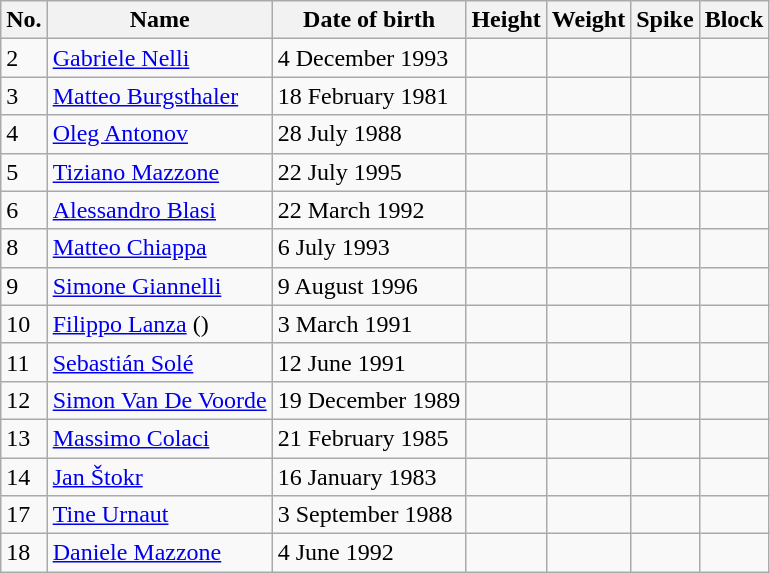<table class="wikitable sortable">
<tr>
<th>No.</th>
<th>Name</th>
<th>Date of birth</th>
<th>Height</th>
<th>Weight</th>
<th>Spike</th>
<th>Block</th>
</tr>
<tr>
<td>2</td>
<td> <a href='#'>Gabriele Nelli</a></td>
<td>4 December 1993</td>
<td></td>
<td></td>
<td></td>
<td></td>
</tr>
<tr>
<td>3</td>
<td> <a href='#'>Matteo Burgsthaler</a></td>
<td>18 February 1981</td>
<td></td>
<td></td>
<td></td>
<td></td>
</tr>
<tr>
<td>4</td>
<td> <a href='#'>Oleg Antonov</a></td>
<td>28 July 1988</td>
<td></td>
<td></td>
<td></td>
<td></td>
</tr>
<tr>
<td>5</td>
<td> <a href='#'>Tiziano Mazzone</a></td>
<td>22 July 1995</td>
<td></td>
<td></td>
<td></td>
<td></td>
</tr>
<tr>
<td>6</td>
<td> <a href='#'>Alessandro Blasi</a></td>
<td>22 March 1992</td>
<td></td>
<td></td>
<td></td>
<td></td>
</tr>
<tr>
<td>8</td>
<td> <a href='#'>Matteo Chiappa</a></td>
<td>6 July 1993</td>
<td></td>
<td></td>
<td></td>
<td></td>
</tr>
<tr>
<td>9</td>
<td> <a href='#'>Simone Giannelli</a></td>
<td>9 August 1996</td>
<td></td>
<td></td>
<td></td>
<td></td>
</tr>
<tr>
<td>10</td>
<td> <a href='#'>Filippo Lanza</a> ()</td>
<td>3 March 1991</td>
<td></td>
<td></td>
<td></td>
<td></td>
</tr>
<tr>
<td>11</td>
<td> <a href='#'>Sebastián Solé</a></td>
<td>12 June 1991</td>
<td></td>
<td></td>
<td></td>
<td></td>
</tr>
<tr>
<td>12</td>
<td> <a href='#'>Simon Van De Voorde</a></td>
<td>19 December 1989</td>
<td></td>
<td></td>
<td></td>
<td></td>
</tr>
<tr>
<td>13</td>
<td> <a href='#'>Massimo Colaci</a></td>
<td>21 February 1985</td>
<td></td>
<td></td>
<td></td>
<td></td>
</tr>
<tr>
<td>14</td>
<td> <a href='#'>Jan Štokr</a></td>
<td>16 January 1983</td>
<td></td>
<td></td>
<td></td>
<td></td>
</tr>
<tr>
<td>17</td>
<td> <a href='#'>Tine Urnaut</a></td>
<td>3 September 1988</td>
<td></td>
<td></td>
<td></td>
<td></td>
</tr>
<tr>
<td>18</td>
<td> <a href='#'>Daniele Mazzone</a></td>
<td>4 June 1992</td>
<td></td>
<td></td>
<td></td>
<td></td>
</tr>
</table>
